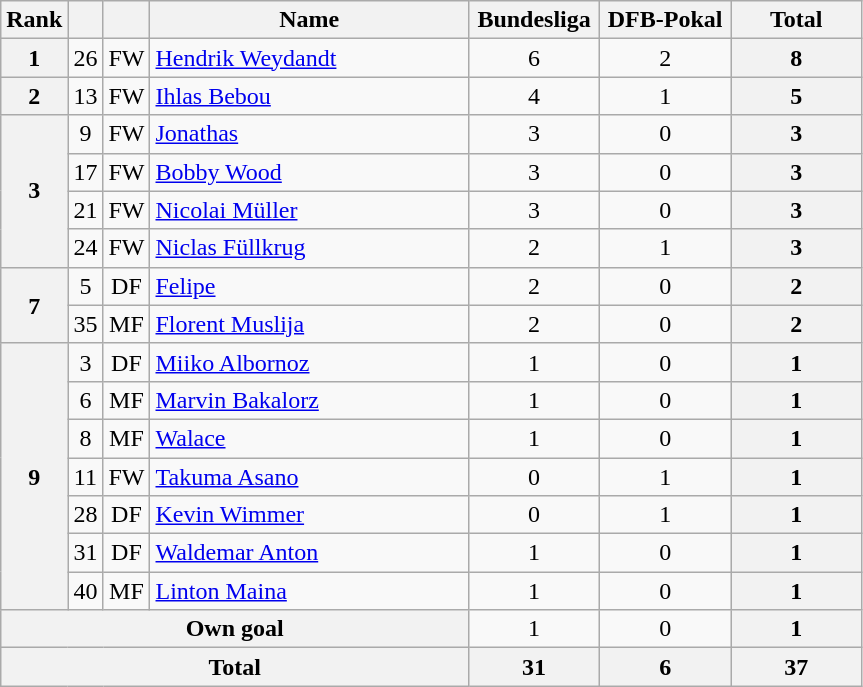<table class="wikitable" style="text-align:center;">
<tr>
<th>Rank</th>
<th width=15></th>
<th width=15></th>
<th width=205>Name</th>
<th width=80>Bundesliga</th>
<th width=80>DFB-Pokal</th>
<th width=80>Total</th>
</tr>
<tr>
<th>1</th>
<td>26</td>
<td>FW</td>
<td align="left"> <a href='#'>Hendrik Weydandt</a></td>
<td>6</td>
<td>2</td>
<th>8</th>
</tr>
<tr>
<th>2</th>
<td>13</td>
<td>FW</td>
<td align="left"> <a href='#'>Ihlas Bebou</a></td>
<td>4</td>
<td>1</td>
<th>5</th>
</tr>
<tr>
<th rowspan=4>3</th>
<td>9</td>
<td>FW</td>
<td align="left"> <a href='#'>Jonathas</a></td>
<td>3</td>
<td>0</td>
<th>3</th>
</tr>
<tr>
<td>17</td>
<td>FW</td>
<td align="left"> <a href='#'>Bobby Wood</a></td>
<td>3</td>
<td>0</td>
<th>3</th>
</tr>
<tr>
<td>21</td>
<td>FW</td>
<td align="left"> <a href='#'>Nicolai Müller</a></td>
<td>3</td>
<td>0</td>
<th>3</th>
</tr>
<tr>
<td>24</td>
<td>FW</td>
<td align="left"> <a href='#'>Niclas Füllkrug</a></td>
<td>2</td>
<td>1</td>
<th>3</th>
</tr>
<tr>
<th rowspan=2>7</th>
<td>5</td>
<td>DF</td>
<td align="left"> <a href='#'>Felipe</a></td>
<td>2</td>
<td>0</td>
<th>2</th>
</tr>
<tr>
<td>35</td>
<td>MF</td>
<td align="left"> <a href='#'>Florent Muslija</a></td>
<td>2</td>
<td>0</td>
<th>2</th>
</tr>
<tr>
<th rowspan=7>9</th>
<td>3</td>
<td>DF</td>
<td align="left"> <a href='#'>Miiko Albornoz</a></td>
<td>1</td>
<td>0</td>
<th>1</th>
</tr>
<tr>
<td>6</td>
<td>MF</td>
<td align="left"> <a href='#'>Marvin Bakalorz</a></td>
<td>1</td>
<td>0</td>
<th>1</th>
</tr>
<tr>
<td>8</td>
<td>MF</td>
<td align="left"> <a href='#'>Walace</a></td>
<td>1</td>
<td>0</td>
<th>1</th>
</tr>
<tr>
<td>11</td>
<td>FW</td>
<td align="left"> <a href='#'>Takuma Asano</a></td>
<td>0</td>
<td>1</td>
<th>1</th>
</tr>
<tr>
<td>28</td>
<td>DF</td>
<td align="left"> <a href='#'>Kevin Wimmer</a></td>
<td>0</td>
<td>1</td>
<th>1</th>
</tr>
<tr>
<td>31</td>
<td>DF</td>
<td align="left"> <a href='#'>Waldemar Anton</a></td>
<td>1</td>
<td>0</td>
<th>1</th>
</tr>
<tr>
<td>40</td>
<td>MF</td>
<td align="left"> <a href='#'>Linton Maina</a></td>
<td>1</td>
<td>0</td>
<th>1</th>
</tr>
<tr>
<th colspan=4>Own goal</th>
<td>1</td>
<td>0</td>
<th>1</th>
</tr>
<tr>
<th colspan=4>Total</th>
<th>31</th>
<th>6</th>
<th>37</th>
</tr>
</table>
